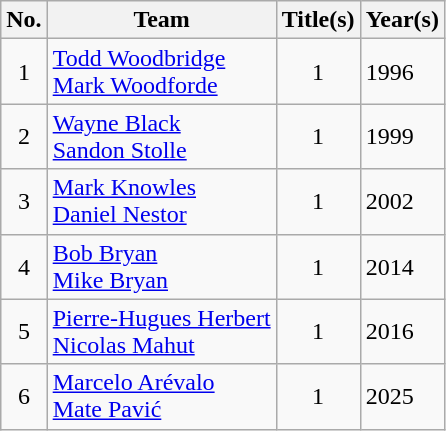<table class="wikitable nowrap sortable">
<tr>
<th>No.</th>
<th>Team</th>
<th>Title(s)</th>
<th width=40>Year(s)</th>
</tr>
<tr>
<td align="center">1</td>
<td> <a href='#'>Todd Woodbridge</a> <br>  <a href='#'>Mark Woodforde</a></td>
<td align="center">1</td>
<td>1996</td>
</tr>
<tr>
<td align="center">2</td>
<td> <a href='#'>Wayne Black</a> <br>  <a href='#'>Sandon Stolle</a></td>
<td align="center">1</td>
<td>1999</td>
</tr>
<tr>
<td align="center">3</td>
<td> <a href='#'>Mark Knowles</a> <br>  <a href='#'>Daniel Nestor</a></td>
<td align="center">1</td>
<td>2002</td>
</tr>
<tr>
<td align="center">4</td>
<td> <a href='#'>Bob Bryan</a> <br>  <a href='#'>Mike Bryan</a></td>
<td align="center">1</td>
<td>2014</td>
</tr>
<tr>
<td align="center">5</td>
<td> <a href='#'>Pierre-Hugues Herbert</a> <br>  <a href='#'>Nicolas Mahut</a></td>
<td align="center">1</td>
<td>2016</td>
</tr>
<tr>
<td align="center">6</td>
<td> <a href='#'>Marcelo Arévalo</a> <br>  <a href='#'>Mate Pavić</a></td>
<td align="center">1</td>
<td>2025</td>
</tr>
</table>
